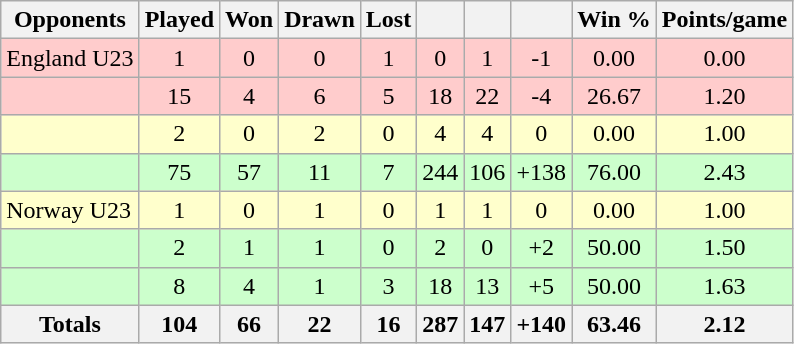<table class="wikitable sortable " style="text-align:center;">
<tr>
<th>Opponents</th>
<th>Played</th>
<th>Won</th>
<th>Drawn</th>
<th>Lost</th>
<th></th>
<th></th>
<th></th>
<th>Win %</th>
<th>Points/game</th>
</tr>
<tr bgcolor=#FFCCCC>
<td style="text-align:left;"> England U23</td>
<td>1</td>
<td>0</td>
<td>0</td>
<td>1</td>
<td>0</td>
<td>1</td>
<td>-1</td>
<td>0.00</td>
<td>0.00</td>
</tr>
<tr bgcolor=#FFCCCC>
<td style="text-align:left;"></td>
<td>15</td>
<td>4</td>
<td>6</td>
<td>5</td>
<td>18</td>
<td>22</td>
<td>-4</td>
<td>26.67</td>
<td>1.20</td>
</tr>
<tr bgcolor=#FFFFCC>
<td style="text-align:left;"></td>
<td>2</td>
<td>0</td>
<td>2</td>
<td>0</td>
<td>4</td>
<td>4</td>
<td>0</td>
<td>0.00</td>
<td>1.00</td>
</tr>
<tr bgcolor=#CCFFCC>
<td style="text-align:left;"></td>
<td>75</td>
<td>57</td>
<td>11</td>
<td>7</td>
<td>244</td>
<td>106</td>
<td>+138</td>
<td>76.00</td>
<td>2.43</td>
</tr>
<tr bgcolor=#FFFFCC>
<td style="text-align:left;"> Norway U23</td>
<td>1</td>
<td>0</td>
<td>1</td>
<td>0</td>
<td>1</td>
<td>1</td>
<td>0</td>
<td>0.00</td>
<td>1.00</td>
</tr>
<tr bgcolor=#CCFFCC>
<td style="text-align:left;"></td>
<td>2</td>
<td>1</td>
<td>1</td>
<td>0</td>
<td>2</td>
<td>0</td>
<td>+2</td>
<td>50.00</td>
<td>1.50</td>
</tr>
<tr bgcolor=#CCFFCC>
<td style="text-align:left;"></td>
<td>8</td>
<td>4</td>
<td>1</td>
<td>3</td>
<td>18</td>
<td>13</td>
<td>+5</td>
<td>50.00</td>
<td>1.63</td>
</tr>
<tr class="sortbottom">
<th>Totals</th>
<th>104</th>
<th>66</th>
<th>22</th>
<th>16</th>
<th>287</th>
<th>147</th>
<th>+140</th>
<th>63.46</th>
<th>2.12</th>
</tr>
</table>
